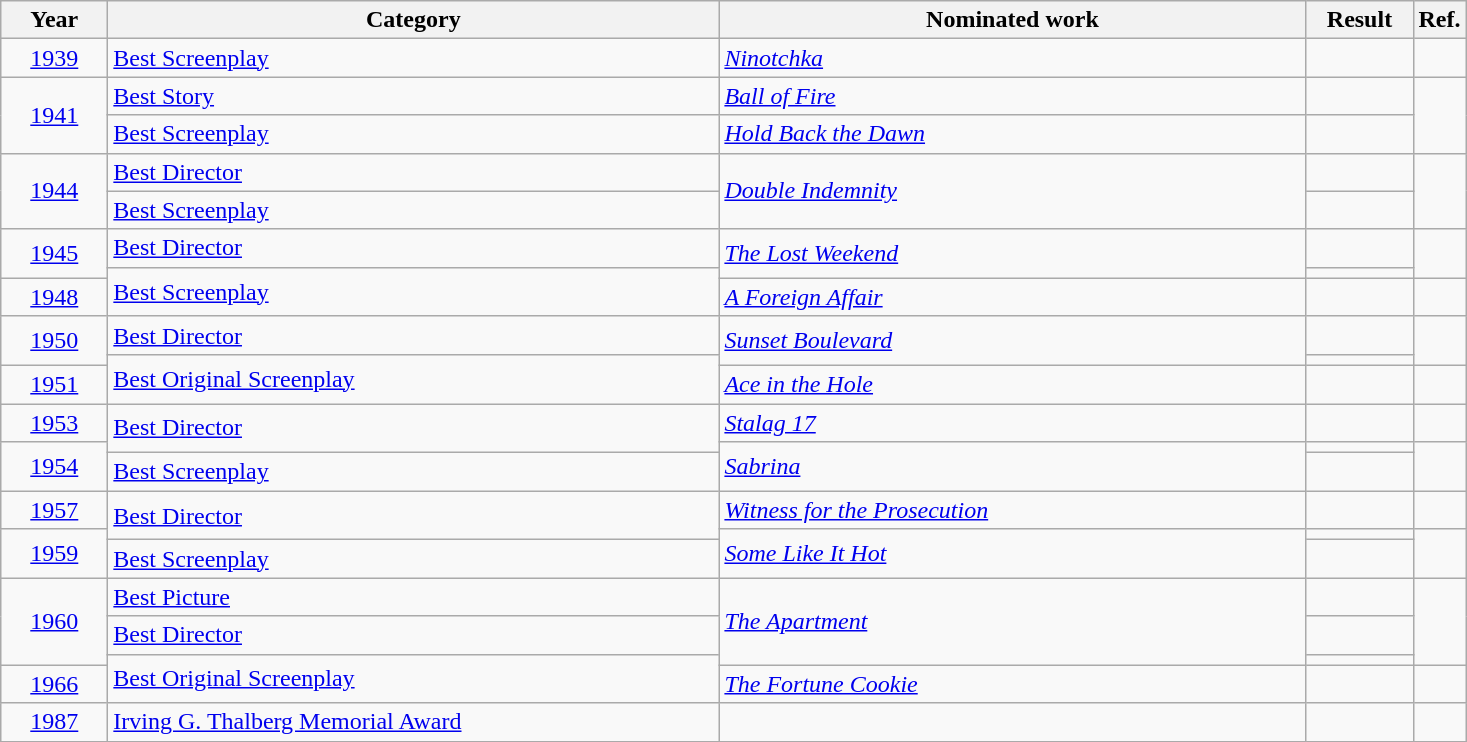<table class= "wikitable sortable">
<tr>
<th scope="col" style="width:4em;">Year</th>
<th scope="col" style="width:25em;">Category</th>
<th scope="col" style="width:24em;">Nominated work</th>
<th scope="col" style="width:4em;">Result</th>
<th class=unsortable>Ref.</th>
</tr>
<tr>
<td style="text-align:center;"><a href='#'>1939</a></td>
<td><a href='#'>Best Screenplay</a></td>
<td><em><a href='#'>Ninotchka</a></em></td>
<td></td>
<td style="text-align:center;"></td>
</tr>
<tr>
<td style="text-align:center;", rowspan=2><a href='#'>1941</a></td>
<td><a href='#'>Best Story</a></td>
<td><em><a href='#'>Ball of Fire</a></em></td>
<td></td>
<td style="text-align:center;" rowspan=2></td>
</tr>
<tr>
<td><a href='#'>Best Screenplay</a></td>
<td><em><a href='#'>Hold Back the Dawn</a></em></td>
<td></td>
</tr>
<tr>
<td style="text-align:center;", rowspan=2><a href='#'>1944</a></td>
<td><a href='#'>Best Director</a></td>
<td rowspan=2><em><a href='#'>Double Indemnity</a></em></td>
<td></td>
<td style="text-align:center;" rowspan=2></td>
</tr>
<tr>
<td><a href='#'>Best Screenplay</a></td>
<td></td>
</tr>
<tr>
<td style="text-align:center;", rowspan=2><a href='#'>1945</a></td>
<td><a href='#'>Best Director</a></td>
<td rowspan=2><em><a href='#'>The Lost Weekend</a></em></td>
<td></td>
<td style="text-align:center;" rowspan=2></td>
</tr>
<tr>
<td rowspan=2><a href='#'>Best Screenplay</a></td>
<td></td>
</tr>
<tr>
<td style="text-align:center;"><a href='#'>1948</a></td>
<td><em><a href='#'>A Foreign Affair</a></em></td>
<td></td>
<td style="text-align:center;"></td>
</tr>
<tr>
<td style="text-align:center;", rowspan=2><a href='#'>1950</a></td>
<td><a href='#'>Best Director</a></td>
<td rowspan=2><em><a href='#'>Sunset Boulevard</a></em></td>
<td></td>
<td style="text-align:center;" rowspan=2></td>
</tr>
<tr>
<td rowspan=2><a href='#'>Best Original Screenplay</a></td>
<td></td>
</tr>
<tr>
<td style="text-align:center;"><a href='#'>1951</a></td>
<td><em><a href='#'>Ace in the Hole</a></em></td>
<td></td>
<td style="text-align:center;"></td>
</tr>
<tr>
<td style="text-align:center;"><a href='#'>1953</a></td>
<td rowspan=2><a href='#'>Best Director</a></td>
<td><em><a href='#'>Stalag 17</a></em></td>
<td></td>
<td style="text-align:center;"></td>
</tr>
<tr>
<td style="text-align:center;", rowspan=2><a href='#'>1954</a></td>
<td rowspan=2><em><a href='#'>Sabrina</a></em></td>
<td></td>
<td rowspan=2 style="text-align:center;"></td>
</tr>
<tr>
<td><a href='#'>Best Screenplay</a></td>
<td></td>
</tr>
<tr>
<td style="text-align:center;"><a href='#'>1957</a></td>
<td rowspan=2><a href='#'>Best Director</a></td>
<td><em><a href='#'>Witness for the Prosecution</a></em></td>
<td></td>
<td style="text-align:center;"></td>
</tr>
<tr>
<td style="text-align:center;", rowspan=2><a href='#'>1959</a></td>
<td rowspan=2><em><a href='#'>Some Like It Hot</a></em></td>
<td></td>
<td rowspan=2 style="text-align:center;"></td>
</tr>
<tr>
<td><a href='#'>Best Screenplay</a></td>
<td></td>
</tr>
<tr>
<td style="text-align:center;", rowspan=3><a href='#'>1960</a></td>
<td><a href='#'>Best Picture</a></td>
<td rowspan=3><em><a href='#'>The Apartment</a></em></td>
<td></td>
<td rowspan=3 style="text-align:center;"></td>
</tr>
<tr>
<td><a href='#'>Best Director</a></td>
<td></td>
</tr>
<tr>
<td rowspan=2><a href='#'>Best Original Screenplay</a></td>
<td></td>
</tr>
<tr>
<td style="text-align:center;"><a href='#'>1966</a></td>
<td><em><a href='#'>The Fortune Cookie</a></em></td>
<td></td>
<td style="text-align:center;"></td>
</tr>
<tr>
<td style="text-align:center;"><a href='#'>1987</a></td>
<td><a href='#'>Irving G. Thalberg Memorial Award</a></td>
<td></td>
<td></td>
<td style="text-align:center;"></td>
</tr>
<tr>
</tr>
</table>
